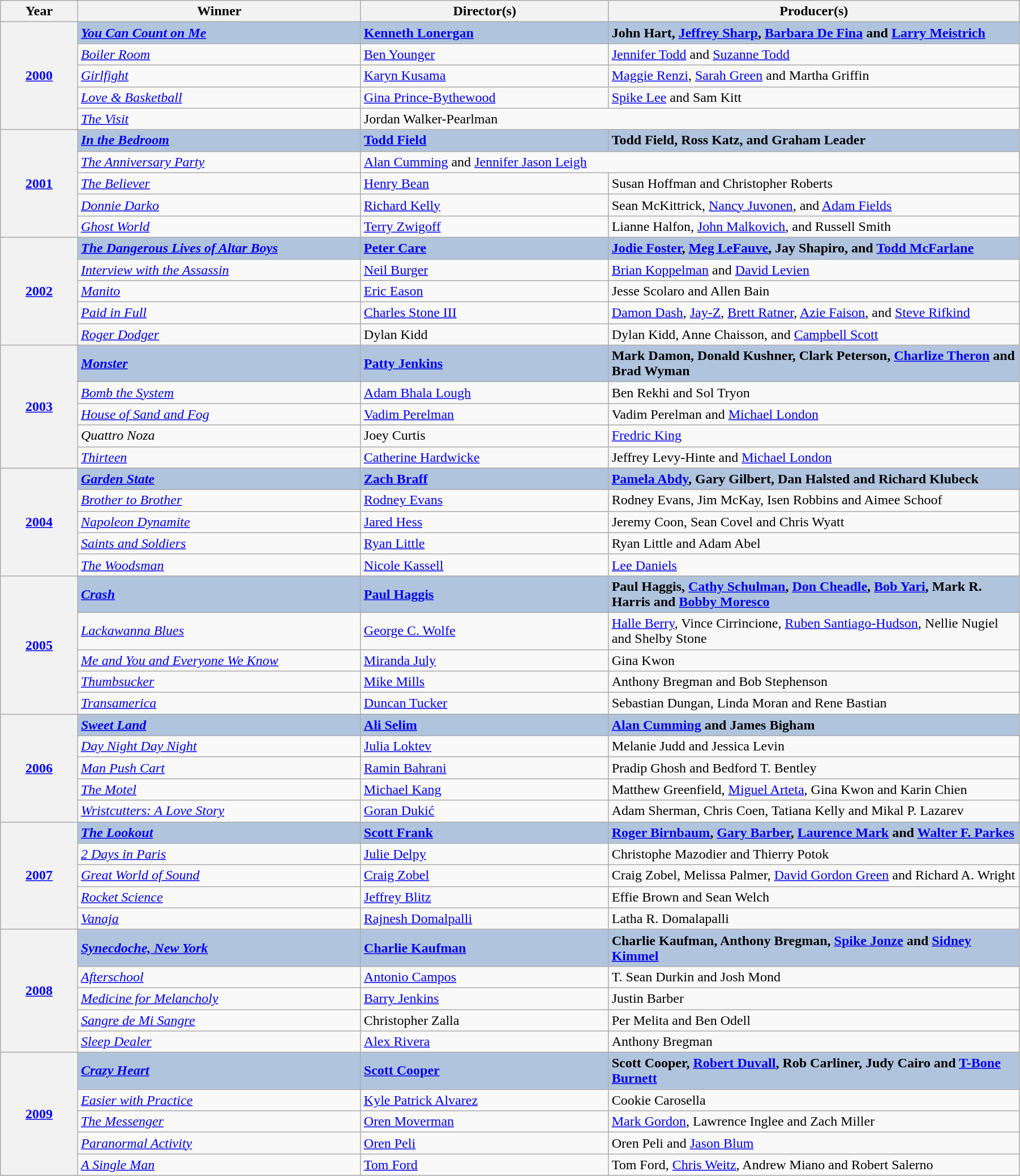<table class="wikitable" width="95%" cellpadding="5">
<tr>
<th width="100">Year</th>
<th width="400">Winner</th>
<th width="350">Director(s)</th>
<th width="600">Producer(s)</th>
</tr>
<tr>
<th rowspan="5" style="text-align:center;"><a href='#'>2000</a></th>
<td style="background:#B0C4DE"><strong><em><a href='#'>You Can Count on Me</a></em></strong></td>
<td style="background:#B0C4DE"><strong><a href='#'>Kenneth Lonergan</a></strong></td>
<td style="background:#B0C4DE"><strong>John Hart, <a href='#'>Jeffrey Sharp</a>, <a href='#'>Barbara De Fina</a> and <a href='#'>Larry Meistrich</a></strong></td>
</tr>
<tr>
<td><em><a href='#'>Boiler Room</a></em></td>
<td><a href='#'>Ben Younger</a></td>
<td><a href='#'>Jennifer Todd</a> and <a href='#'>Suzanne Todd</a></td>
</tr>
<tr>
<td><em><a href='#'>Girlfight</a></em></td>
<td><a href='#'>Karyn Kusama</a></td>
<td><a href='#'>Maggie Renzi</a>, <a href='#'>Sarah Green</a> and Martha Griffin</td>
</tr>
<tr>
<td><em><a href='#'>Love & Basketball</a></em></td>
<td><a href='#'>Gina Prince-Bythewood</a></td>
<td><a href='#'>Spike Lee</a> and Sam Kitt</td>
</tr>
<tr>
<td><em><a href='#'>The Visit</a></em></td>
<td colspan="2">Jordan Walker-Pearlman</td>
</tr>
<tr>
<th rowspan="5" style="text-align:center;"><a href='#'>2001</a></th>
<td style="background:#B0C4DE"><strong><em><a href='#'>In the Bedroom</a></em></strong></td>
<td style="background:#B0C4DE"><strong><a href='#'>Todd Field</a></strong></td>
<td style="background:#B0C4DE"><strong>Todd Field, Ross Katz, and Graham Leader</strong></td>
</tr>
<tr>
<td><em><a href='#'>The Anniversary Party</a></em></td>
<td colspan="2"><a href='#'>Alan Cumming</a> and <a href='#'>Jennifer Jason Leigh</a></td>
</tr>
<tr>
<td><em><a href='#'>The Believer</a></em></td>
<td><a href='#'>Henry Bean</a></td>
<td>Susan Hoffman and Christopher Roberts</td>
</tr>
<tr>
<td><em><a href='#'>Donnie Darko</a></em></td>
<td><a href='#'>Richard Kelly</a></td>
<td>Sean McKittrick, <a href='#'>Nancy Juvonen</a>, and <a href='#'>Adam Fields</a></td>
</tr>
<tr>
<td><em><a href='#'>Ghost World</a></em></td>
<td><a href='#'>Terry Zwigoff</a></td>
<td>Lianne Halfon, <a href='#'>John Malkovich</a>, and Russell Smith</td>
</tr>
<tr>
<th rowspan="5" style="text-align:center;"><a href='#'>2002</a></th>
<td style="background:#B0C4DE"><strong><em><a href='#'>The Dangerous Lives of Altar Boys</a></em></strong></td>
<td style="background:#B0C4DE"><strong><a href='#'>Peter Care</a></strong></td>
<td style="background:#B0C4DE"><strong><a href='#'>Jodie Foster</a>, <a href='#'>Meg LeFauve</a>, Jay Shapiro, and <a href='#'>Todd McFarlane</a></strong></td>
</tr>
<tr>
<td><em><a href='#'>Interview with the Assassin</a></em></td>
<td><a href='#'>Neil Burger</a></td>
<td><a href='#'>Brian Koppelman</a> and <a href='#'>David Levien</a></td>
</tr>
<tr>
<td><em><a href='#'>Manito</a></em></td>
<td><a href='#'>Eric Eason</a></td>
<td>Jesse Scolaro and Allen Bain</td>
</tr>
<tr>
<td><em><a href='#'>Paid in Full</a></em></td>
<td><a href='#'>Charles Stone III</a></td>
<td><a href='#'>Damon Dash</a>, <a href='#'>Jay-Z</a>, <a href='#'>Brett Ratner</a>, <a href='#'>Azie Faison</a>, and <a href='#'>Steve Rifkind</a></td>
</tr>
<tr>
<td><em><a href='#'>Roger Dodger</a></em></td>
<td>Dylan Kidd</td>
<td>Dylan Kidd, Anne Chaisson, and <a href='#'>Campbell Scott</a></td>
</tr>
<tr>
<th rowspan="5" style="text-align:center;"><a href='#'>2003</a></th>
<td style="background:#B0C4DE"><strong><em><a href='#'>Monster</a></em></strong></td>
<td style="background:#B0C4DE"><strong><a href='#'>Patty Jenkins</a></strong></td>
<td style="background:#B0C4DE"><strong>Mark Damon, Donald Kushner, Clark Peterson, <a href='#'>Charlize Theron</a> and Brad Wyman</strong></td>
</tr>
<tr>
<td><em><a href='#'>Bomb the System</a></em></td>
<td><a href='#'>Adam Bhala Lough</a></td>
<td>Ben Rekhi and Sol Tryon</td>
</tr>
<tr>
<td><em><a href='#'>House of Sand and Fog</a></em></td>
<td><a href='#'>Vadim Perelman</a></td>
<td>Vadim Perelman and <a href='#'>Michael London</a></td>
</tr>
<tr>
<td><em>Quattro Noza</em></td>
<td>Joey Curtis</td>
<td><a href='#'>Fredric King</a></td>
</tr>
<tr>
<td><em><a href='#'>Thirteen</a></em></td>
<td><a href='#'>Catherine Hardwicke</a></td>
<td>Jeffrey Levy-Hinte and <a href='#'>Michael London</a></td>
</tr>
<tr>
<th rowspan="5" style="text-align:center;"><a href='#'>2004</a></th>
<td style="background:#B0C4DE"><strong><em><a href='#'>Garden State</a></em></strong></td>
<td style="background:#B0C4DE"><strong><a href='#'>Zach Braff</a></strong></td>
<td style="background:#B0C4DE"><strong><a href='#'>Pamela Abdy</a>, Gary Gilbert, Dan Halsted and Richard Klubeck</strong></td>
</tr>
<tr>
<td><em><a href='#'>Brother to Brother</a></em></td>
<td><a href='#'>Rodney Evans</a></td>
<td>Rodney Evans, Jim McKay, Isen Robbins and Aimee Schoof</td>
</tr>
<tr>
<td><em><a href='#'>Napoleon Dynamite</a></em></td>
<td><a href='#'>Jared Hess</a></td>
<td>Jeremy Coon, Sean Covel and Chris Wyatt</td>
</tr>
<tr>
<td><em><a href='#'>Saints and Soldiers</a></em></td>
<td><a href='#'>Ryan Little</a></td>
<td>Ryan Little and Adam Abel</td>
</tr>
<tr>
<td><em><a href='#'>The Woodsman</a></em></td>
<td><a href='#'>Nicole Kassell</a></td>
<td><a href='#'>Lee Daniels</a></td>
</tr>
<tr>
<th rowspan="5" style="text-align:center;"><a href='#'>2005</a></th>
<td style="background:#B0C4DE"><strong><em><a href='#'>Crash</a></em></strong></td>
<td style="background:#B0C4DE"><strong><a href='#'>Paul Haggis</a></strong></td>
<td style="background:#B0C4DE"><strong>Paul Haggis, <a href='#'>Cathy Schulman</a>, <a href='#'>Don Cheadle</a>, <a href='#'>Bob Yari</a>, Mark R. Harris and <a href='#'>Bobby Moresco</a></strong></td>
</tr>
<tr>
<td><em><a href='#'>Lackawanna Blues</a></em></td>
<td><a href='#'>George C. Wolfe</a></td>
<td><a href='#'>Halle Berry</a>, Vince Cirrincione, <a href='#'>Ruben Santiago-Hudson</a>, Nellie Nugiel and Shelby Stone</td>
</tr>
<tr>
<td><em><a href='#'>Me and You and Everyone We Know</a></em></td>
<td><a href='#'>Miranda July</a></td>
<td>Gina Kwon</td>
</tr>
<tr>
<td><em><a href='#'>Thumbsucker</a></em></td>
<td><a href='#'>Mike Mills</a></td>
<td>Anthony Bregman and Bob Stephenson</td>
</tr>
<tr>
<td><em><a href='#'>Transamerica</a></em></td>
<td><a href='#'>Duncan Tucker</a></td>
<td>Sebastian Dungan, Linda Moran and Rene Bastian</td>
</tr>
<tr>
<th rowspan="5" style="text-align:center;"><a href='#'>2006</a></th>
<td style="background:#B0C4DE"><strong><em><a href='#'>Sweet Land</a></em></strong></td>
<td style="background:#B0C4DE"><strong><a href='#'>Ali Selim</a></strong></td>
<td style="background:#B0C4DE"><strong><a href='#'>Alan Cumming</a> and James Bigham</strong></td>
</tr>
<tr>
<td><em><a href='#'>Day Night Day Night</a></em></td>
<td><a href='#'>Julia Loktev</a></td>
<td>Melanie Judd and Jessica Levin</td>
</tr>
<tr>
<td><em><a href='#'>Man Push Cart</a></em></td>
<td><a href='#'>Ramin Bahrani</a></td>
<td>Pradip Ghosh and Bedford T. Bentley</td>
</tr>
<tr>
<td><em><a href='#'>The Motel</a></em></td>
<td><a href='#'>Michael Kang</a></td>
<td>Matthew Greenfield, <a href='#'>Miguel Arteta</a>, Gina Kwon and Karin Chien</td>
</tr>
<tr>
<td><em><a href='#'>Wristcutters: A Love Story</a></em></td>
<td><a href='#'>Goran Dukić</a></td>
<td>Adam Sherman, Chris Coen, Tatiana Kelly and Mikal P. Lazarev</td>
</tr>
<tr>
<th rowspan="5" style="text-align:center;"><a href='#'>2007</a></th>
<td style="background:#B0C4DE"><strong><em><a href='#'>The Lookout</a></em></strong></td>
<td style="background:#B0C4DE"><strong><a href='#'>Scott Frank</a></strong></td>
<td style="background:#B0C4DE"><strong><a href='#'>Roger Birnbaum</a>, <a href='#'>Gary Barber</a>, <a href='#'>Laurence Mark</a> and <a href='#'>Walter F. Parkes</a></strong></td>
</tr>
<tr>
<td><em><a href='#'>2 Days in Paris</a></em></td>
<td><a href='#'>Julie Delpy</a></td>
<td>Christophe Mazodier and Thierry Potok</td>
</tr>
<tr>
<td><em><a href='#'>Great World of Sound</a></em></td>
<td><a href='#'>Craig Zobel</a></td>
<td>Craig Zobel, Melissa Palmer, <a href='#'>David Gordon Green</a> and Richard A. Wright</td>
</tr>
<tr>
<td><em><a href='#'>Rocket Science</a></em></td>
<td><a href='#'>Jeffrey Blitz</a></td>
<td>Effie Brown and Sean Welch</td>
</tr>
<tr>
<td><em><a href='#'>Vanaja</a></em></td>
<td><a href='#'>Rajnesh Domalpalli</a></td>
<td>Latha R. Domalapalli</td>
</tr>
<tr>
<th rowspan="5" style="text-align:center;"><a href='#'>2008</a></th>
<td style="background:#B0C4DE"><strong><em><a href='#'>Synecdoche, New York</a></em></strong></td>
<td style="background:#B0C4DE"><strong><a href='#'>Charlie Kaufman</a></strong></td>
<td style="background:#B0C4DE"><strong>Charlie Kaufman, Anthony Bregman, <a href='#'>Spike Jonze</a> and <a href='#'>Sidney Kimmel</a></strong></td>
</tr>
<tr>
<td><em><a href='#'>Afterschool</a></em></td>
<td><a href='#'>Antonio Campos</a></td>
<td>T. Sean Durkin and Josh Mond</td>
</tr>
<tr>
<td><em><a href='#'>Medicine for Melancholy</a></em></td>
<td><a href='#'>Barry Jenkins</a></td>
<td>Justin Barber</td>
</tr>
<tr>
<td><em><a href='#'>Sangre de Mi Sangre</a></em></td>
<td>Christopher Zalla</td>
<td>Per Melita and Ben Odell</td>
</tr>
<tr>
<td><em><a href='#'>Sleep Dealer</a></em></td>
<td><a href='#'>Alex Rivera</a></td>
<td>Anthony Bregman</td>
</tr>
<tr>
<th rowspan="5" style="text-align:center;"><a href='#'>2009</a></th>
<td style="background:#B0C4DE"><strong><em><a href='#'>Crazy Heart</a></em></strong></td>
<td style="background:#B0C4DE"><strong><a href='#'>Scott Cooper</a></strong></td>
<td style="background:#B0C4DE"><strong>Scott Cooper, <a href='#'>Robert Duvall</a>, Rob Carliner, Judy Cairo and <a href='#'>T-Bone Burnett</a></strong></td>
</tr>
<tr>
<td><em><a href='#'>Easier with Practice</a></em></td>
<td><a href='#'>Kyle Patrick Alvarez</a></td>
<td>Cookie Carosella</td>
</tr>
<tr>
<td><em><a href='#'>The Messenger</a></em></td>
<td><a href='#'>Oren Moverman</a></td>
<td><a href='#'>Mark Gordon</a>, Lawrence Inglee and Zach Miller</td>
</tr>
<tr>
<td><em><a href='#'>Paranormal Activity</a></em></td>
<td><a href='#'>Oren Peli</a></td>
<td>Oren Peli and <a href='#'>Jason Blum</a></td>
</tr>
<tr>
<td><em><a href='#'>A Single Man</a></em></td>
<td><a href='#'>Tom Ford</a></td>
<td>Tom Ford, <a href='#'>Chris Weitz</a>, Andrew Miano and Robert Salerno</td>
</tr>
</table>
